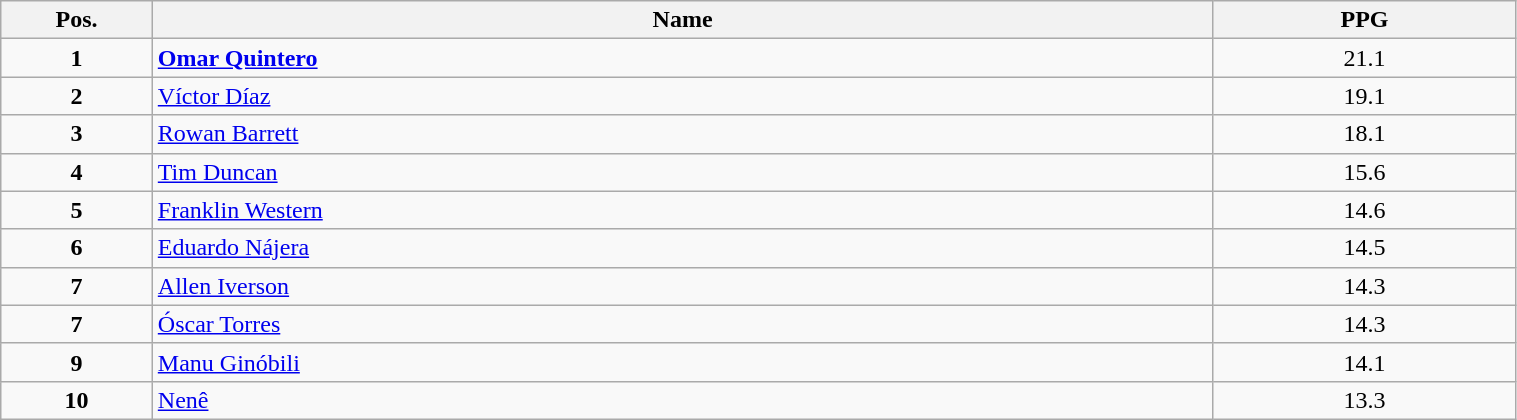<table class=wikitable width="80%">
<tr>
<th width="10%">Pos.</th>
<th width="70%">Name</th>
<th width="20%">PPG</th>
</tr>
<tr>
<td align=center><strong>1</strong></td>
<td> <strong><a href='#'>Omar Quintero</a></strong></td>
<td align=center>21.1</td>
</tr>
<tr>
<td align=center><strong>2</strong></td>
<td> <a href='#'>Víctor Díaz</a></td>
<td align=center>19.1</td>
</tr>
<tr>
<td align=center><strong>3</strong></td>
<td> <a href='#'>Rowan Barrett</a></td>
<td align=center>18.1</td>
</tr>
<tr>
<td align=center><strong>4</strong></td>
<td> <a href='#'>Tim Duncan</a></td>
<td align=center>15.6</td>
</tr>
<tr>
<td align=center><strong>5</strong></td>
<td> <a href='#'>Franklin Western</a></td>
<td align=center>14.6</td>
</tr>
<tr>
<td align=center><strong>6</strong></td>
<td> <a href='#'>Eduardo Nájera</a></td>
<td align=center>14.5</td>
</tr>
<tr>
<td align=center><strong>7</strong></td>
<td> <a href='#'>Allen Iverson</a></td>
<td align=center>14.3</td>
</tr>
<tr>
<td align=center><strong>7</strong></td>
<td> <a href='#'>Óscar Torres</a></td>
<td align=center>14.3</td>
</tr>
<tr>
<td align=center><strong>9</strong></td>
<td> <a href='#'>Manu Ginóbili</a></td>
<td align=center>14.1</td>
</tr>
<tr>
<td align=center><strong>10</strong></td>
<td> <a href='#'>Nenê</a></td>
<td align=center>13.3</td>
</tr>
</table>
